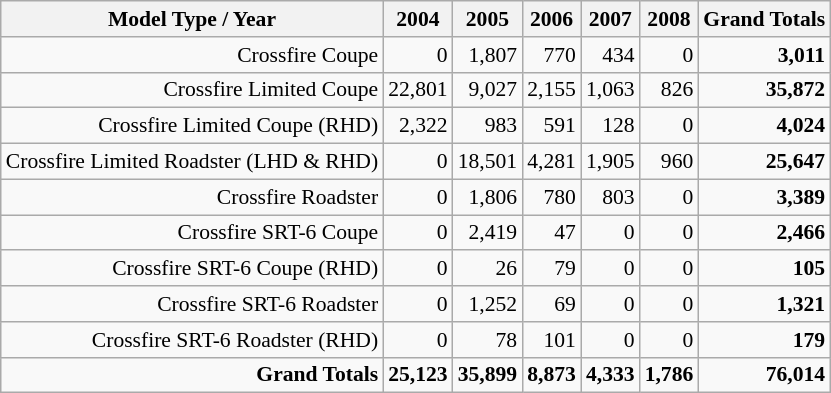<table class="wikitable" style="text-align:right; font-size:90%;">
<tr>
<th>Model Type / Year</th>
<th>2004</th>
<th>2005</th>
<th>2006</th>
<th>2007</th>
<th>2008</th>
<th>Grand Totals</th>
</tr>
<tr>
<td>Crossfire Coupe</td>
<td>0</td>
<td>1,807</td>
<td>770</td>
<td>434</td>
<td>0</td>
<td><strong>3,011</strong></td>
</tr>
<tr>
<td>Crossfire Limited Coupe</td>
<td>22,801</td>
<td>9,027</td>
<td>2,155</td>
<td>1,063</td>
<td>826</td>
<td><strong>35,872</strong></td>
</tr>
<tr>
<td>Crossfire Limited Coupe (RHD)</td>
<td>2,322</td>
<td>983</td>
<td>591</td>
<td>128</td>
<td>0</td>
<td><strong>4,024</strong></td>
</tr>
<tr>
<td>Crossfire Limited Roadster (LHD & RHD)</td>
<td>0</td>
<td>18,501</td>
<td>4,281</td>
<td>1,905</td>
<td>960</td>
<td><strong>25,647</strong></td>
</tr>
<tr>
<td>Crossfire Roadster</td>
<td>0</td>
<td>1,806</td>
<td>780</td>
<td>803</td>
<td>0</td>
<td><strong>3,389</strong></td>
</tr>
<tr>
<td>Crossfire SRT-6 Coupe</td>
<td>0</td>
<td>2,419</td>
<td>47</td>
<td>0</td>
<td>0</td>
<td><strong>2,466</strong></td>
</tr>
<tr>
<td>Crossfire SRT-6 Coupe (RHD)</td>
<td>0</td>
<td>26</td>
<td>79</td>
<td>0</td>
<td>0</td>
<td><strong>105</strong></td>
</tr>
<tr>
<td>Crossfire SRT-6 Roadster</td>
<td>0</td>
<td>1,252</td>
<td>69</td>
<td>0</td>
<td>0</td>
<td><strong>1,321</strong></td>
</tr>
<tr>
<td>Crossfire SRT-6 Roadster (RHD)</td>
<td>0</td>
<td>78</td>
<td>101</td>
<td>0</td>
<td>0</td>
<td><strong>179</strong></td>
</tr>
<tr>
<td><strong>Grand Totals</strong></td>
<td><strong>25,123</strong></td>
<td><strong>35,899</strong></td>
<td><strong>8,873</strong></td>
<td><strong>4,333</strong></td>
<td><strong>1,786</strong></td>
<td><strong>76,014</strong></td>
</tr>
</table>
